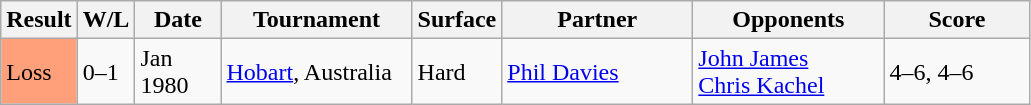<table class="sortable wikitable">
<tr>
<th>Result</th>
<th class="unsortable">W/L</th>
<th style="width:50px">Date</th>
<th style="width:120px">Tournament</th>
<th style="width:50px">Surface</th>
<th style="width:120px">Partner</th>
<th style="width:120px">Opponents</th>
<th style="width:90px" class="unsortable">Score</th>
</tr>
<tr>
<td style="background:#ffa07a;">Loss</td>
<td>0–1</td>
<td>Jan 1980</td>
<td><a href='#'>Hobart</a>, Australia</td>
<td>Hard</td>
<td> <a href='#'>Phil Davies</a></td>
<td> <a href='#'>John James</a><br> <a href='#'>Chris Kachel</a></td>
<td>4–6, 4–6</td>
</tr>
</table>
